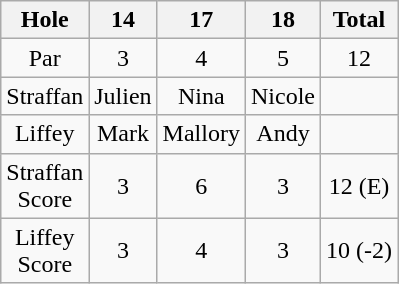<table class="wikitable" style="text-align:center;">
<tr>
<th>Hole</th>
<th>14</th>
<th>17</th>
<th>18</th>
<th>Total</th>
</tr>
<tr>
<td>Par</td>
<td>3</td>
<td>4</td>
<td>5</td>
<td>12</td>
</tr>
<tr>
<td>Straffan</td>
<td>Julien</td>
<td>Nina</td>
<td>Nicole</td>
<td></td>
</tr>
<tr>
<td>Liffey</td>
<td>Mark</td>
<td>Mallory</td>
<td>Andy</td>
<td></td>
</tr>
<tr>
<td>Straffan<br>Score</td>
<td>3</td>
<td>6</td>
<td>3</td>
<td>12 (E)</td>
</tr>
<tr>
<td>Liffey<br>Score</td>
<td>3</td>
<td>4</td>
<td>3</td>
<td>10 (-2)</td>
</tr>
</table>
